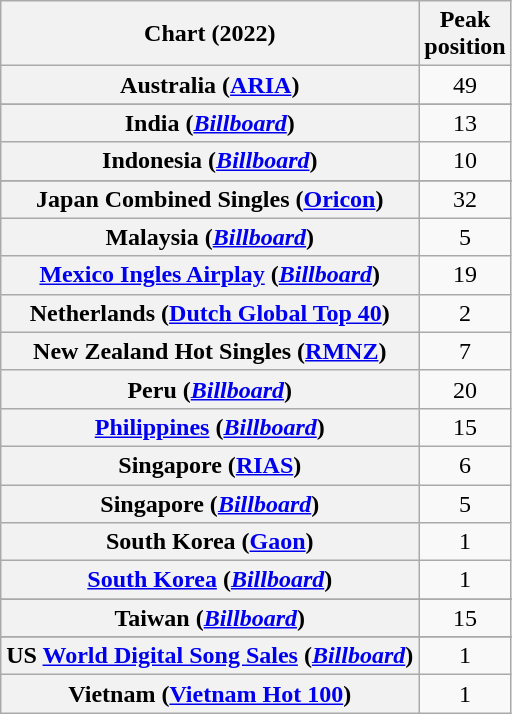<table class="wikitable sortable plainrowheaders" style="text-align:center">
<tr>
<th scope="col">Chart (2022)</th>
<th scope="col">Peak<br>position</th>
</tr>
<tr>
<th scope="row">Australia (<a href='#'>ARIA</a>)</th>
<td>49</td>
</tr>
<tr>
</tr>
<tr>
</tr>
<tr>
</tr>
<tr>
<th scope="row">India (<em><a href='#'>Billboard</a></em>)</th>
<td>13</td>
</tr>
<tr>
<th scope="row">Indonesia (<em><a href='#'>Billboard</a></em>)</th>
<td>10</td>
</tr>
<tr>
</tr>
<tr>
<th scope="row">Japan Combined Singles (<a href='#'>Oricon</a>)</th>
<td>32</td>
</tr>
<tr>
<th scope="row">Malaysia (<em><a href='#'>Billboard</a></em>)</th>
<td>5</td>
</tr>
<tr>
<th scope="row"><a href='#'>Mexico Ingles Airplay</a> (<em><a href='#'>Billboard</a></em>)</th>
<td>19</td>
</tr>
<tr>
<th scope="row">Netherlands (<a href='#'>Dutch Global Top 40</a>)</th>
<td>2</td>
</tr>
<tr>
<th scope="row">New Zealand Hot Singles (<a href='#'>RMNZ</a>)</th>
<td>7</td>
</tr>
<tr>
<th scope="row">Peru (<em><a href='#'>Billboard</a></em>)</th>
<td>20</td>
</tr>
<tr>
<th scope="row"><a href='#'>Philippines</a> (<em><a href='#'>Billboard</a></em>)</th>
<td>15</td>
</tr>
<tr>
<th scope="row">Singapore (<a href='#'>RIAS</a>)</th>
<td>6</td>
</tr>
<tr>
<th scope="row">Singapore (<em><a href='#'>Billboard</a></em>)</th>
<td>5</td>
</tr>
<tr>
<th scope="row">South Korea (<a href='#'>Gaon</a>)</th>
<td>1</td>
</tr>
<tr>
<th scope="row"><a href='#'>South Korea</a>  (<em><a href='#'>Billboard</a></em>)</th>
<td>1</td>
</tr>
<tr>
</tr>
<tr>
<th scope="row">Taiwan (<em><a href='#'>Billboard</a></em>)</th>
<td>15</td>
</tr>
<tr>
</tr>
<tr>
</tr>
<tr>
<th scope="row">US <a href='#'>World Digital Song Sales</a> (<em><a href='#'>Billboard</a></em>)</th>
<td>1</td>
</tr>
<tr>
<th scope="row">Vietnam (<a href='#'>Vietnam Hot 100</a>)</th>
<td>1</td>
</tr>
</table>
